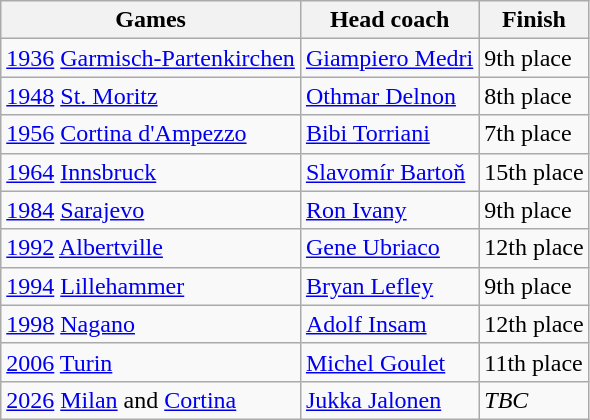<table class="wikitable sortable">
<tr>
<th>Games</th>
<th>Head coach</th>
<th>Finish</th>
</tr>
<tr>
<td> <a href='#'>1936</a> <a href='#'>Garmisch-Partenkirchen</a></td>
<td> <a href='#'>Giampiero Medri</a></td>
<td>9th place</td>
</tr>
<tr>
<td> <a href='#'>1948</a> <a href='#'>St. Moritz</a></td>
<td> <a href='#'>Othmar Delnon</a></td>
<td>8th place</td>
</tr>
<tr>
<td> <a href='#'>1956</a> <a href='#'>Cortina d'Ampezzo</a></td>
<td> <a href='#'>Bibi Torriani</a></td>
<td>7th place</td>
</tr>
<tr>
<td> <a href='#'>1964</a> <a href='#'>Innsbruck</a></td>
<td> <a href='#'>Slavomír Bartoň</a></td>
<td>15th place</td>
</tr>
<tr>
<td> <a href='#'>1984</a> <a href='#'>Sarajevo</a></td>
<td> <a href='#'>Ron Ivany</a></td>
<td>9th place</td>
</tr>
<tr>
<td> <a href='#'>1992</a> <a href='#'>Albertville</a></td>
<td> <a href='#'>Gene Ubriaco</a></td>
<td>12th place</td>
</tr>
<tr>
<td> <a href='#'>1994</a> <a href='#'>Lillehammer</a></td>
<td> <a href='#'>Bryan Lefley</a></td>
<td>9th place</td>
</tr>
<tr>
<td> <a href='#'>1998</a> <a href='#'>Nagano</a></td>
<td> <a href='#'>Adolf Insam</a></td>
<td>12th place</td>
</tr>
<tr>
<td> <a href='#'>2006</a> <a href='#'>Turin</a></td>
<td> <a href='#'>Michel Goulet</a></td>
<td>11th place</td>
</tr>
<tr>
<td> <a href='#'>2026</a> <a href='#'>Milan</a> and <a href='#'>Cortina</a></td>
<td> <a href='#'>Jukka Jalonen</a></td>
<td><em>TBC</td>
</tr>
</table>
